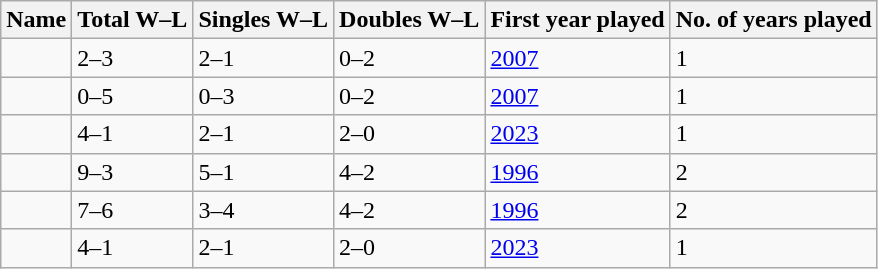<table class="sortable wikitable">
<tr>
<th>Name</th>
<th>Total W–L</th>
<th>Singles W–L</th>
<th>Doubles W–L</th>
<th>First year played</th>
<th>No. of years played</th>
</tr>
<tr>
<td></td>
<td>2–3</td>
<td>2–1</td>
<td>0–2</td>
<td><a href='#'>2007</a></td>
<td>1</td>
</tr>
<tr>
<td></td>
<td>0–5</td>
<td>0–3</td>
<td>0–2</td>
<td><a href='#'>2007</a></td>
<td>1</td>
</tr>
<tr>
<td><strong></strong></td>
<td>4–1</td>
<td>2–1</td>
<td>2–0</td>
<td><a href='#'>2023</a></td>
<td>1</td>
</tr>
<tr>
<td><strong></strong></td>
<td>9–3</td>
<td>5–1</td>
<td>4–2</td>
<td><a href='#'>1996</a></td>
<td>2</td>
</tr>
<tr>
<td><strong></strong></td>
<td>7–6</td>
<td>3–4</td>
<td>4–2</td>
<td><a href='#'>1996</a></td>
<td>2</td>
</tr>
<tr>
<td><strong></strong></td>
<td>4–1</td>
<td>2–1</td>
<td>2–0</td>
<td><a href='#'>2023</a></td>
<td>1</td>
</tr>
</table>
